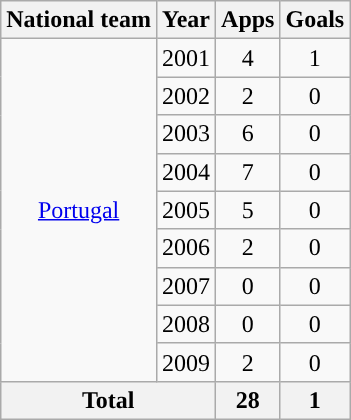<table class="wikitable" style="text-align:center">
<tr>
<th>National team</th>
<th>Year</th>
<th>Apps</th>
<th>Goals</th>
</tr>
<tr>
<td rowspan="9“"><a href='#'>Portugal</a></td>
<td>2001</td>
<td>4</td>
<td>1</td>
</tr>
<tr>
<td>2002</td>
<td>2</td>
<td>0</td>
</tr>
<tr>
<td>2003</td>
<td>6</td>
<td>0</td>
</tr>
<tr>
<td>2004</td>
<td>7</td>
<td>0</td>
</tr>
<tr>
<td>2005</td>
<td>5</td>
<td>0</td>
</tr>
<tr>
<td>2006</td>
<td>2</td>
<td>0</td>
</tr>
<tr>
<td>2007</td>
<td>0</td>
<td>0</td>
</tr>
<tr>
<td>2008</td>
<td>0</td>
<td>0</td>
</tr>
<tr>
<td>2009</td>
<td>2</td>
<td>0</td>
</tr>
<tr>
<th colspan="2">Total</th>
<th>28</th>
<th>1</th>
</tr>
</table>
